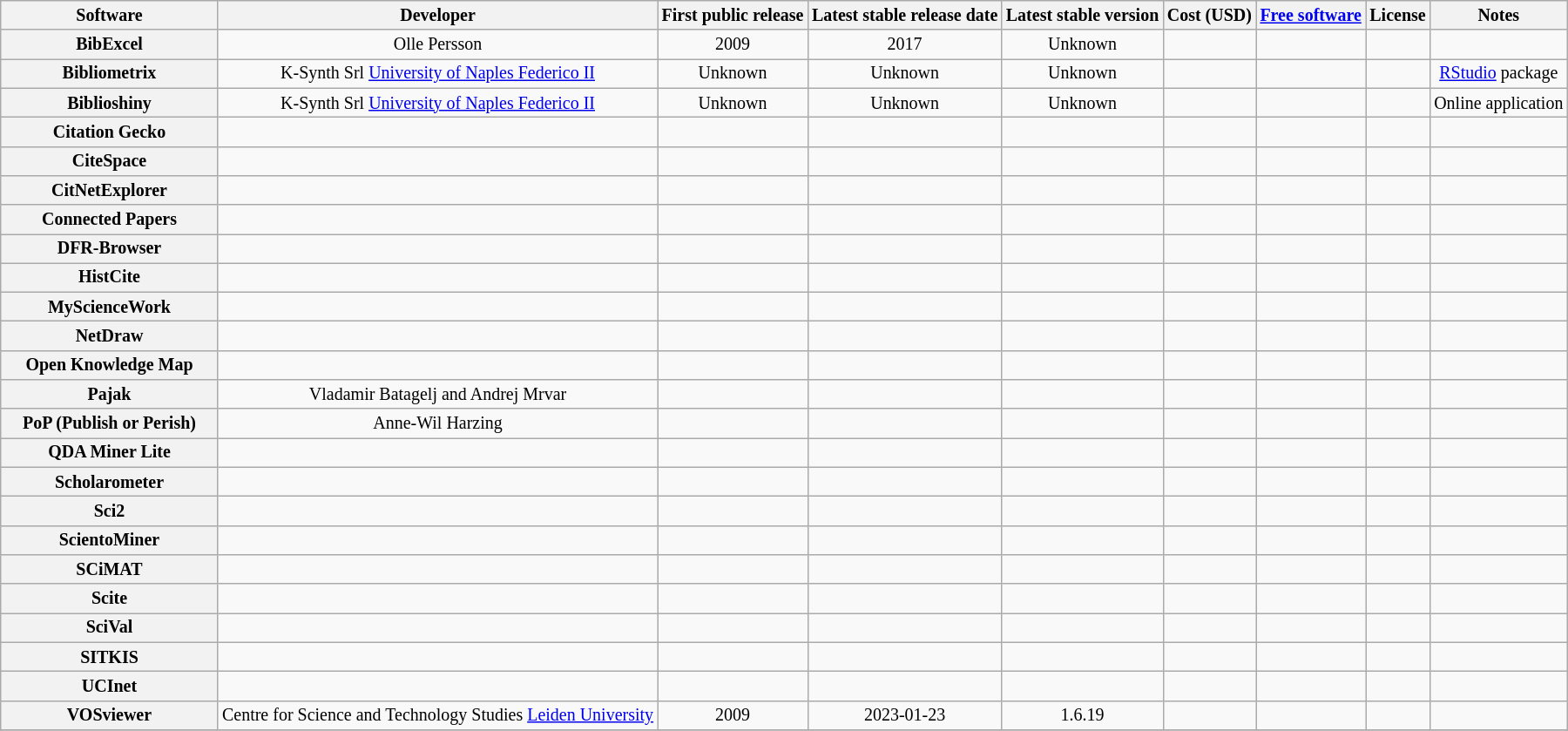<table class="wikitable sortable" style="font-size: smaller; text-align: center; width: auto;">
<tr>
<th style="width: 12em">Software</th>
<th>Developer</th>
<th>First public release</th>
<th>Latest stable release date</th>
<th>Latest stable version</th>
<th>Cost (USD)</th>
<th><a href='#'>Free software</a></th>
<th>License</th>
<th>Notes</th>
</tr>
<tr>
<th>BibExcel</th>
<td>Olle Persson</td>
<td>2009</td>
<td>2017</td>
<td>Unknown</td>
<td></td>
<td></td>
<td></td>
<td></td>
</tr>
<tr>
<th>Bibliometrix</th>
<td>K-Synth Srl <a href='#'>University of Naples Federico II</a></td>
<td>Unknown</td>
<td>Unknown</td>
<td>Unknown</td>
<td></td>
<td></td>
<td></td>
<td><a href='#'>RStudio</a> package </td>
</tr>
<tr>
<th>Biblioshiny</th>
<td>K-Synth Srl <a href='#'>University of Naples Federico II</a></td>
<td>Unknown</td>
<td>Unknown</td>
<td>Unknown</td>
<td></td>
<td></td>
<td></td>
<td>Online application </td>
</tr>
<tr>
<th>Citation Gecko</th>
<td></td>
<td></td>
<td></td>
<td></td>
<td></td>
<td></td>
<td></td>
<td></td>
</tr>
<tr>
<th>CiteSpace</th>
<td></td>
<td></td>
<td></td>
<td></td>
<td></td>
<td></td>
<td></td>
<td></td>
</tr>
<tr>
<th>CitNetExplorer</th>
<td></td>
<td></td>
<td></td>
<td></td>
<td></td>
<td></td>
<td></td>
<td></td>
</tr>
<tr>
<th>Connected Papers</th>
<td></td>
<td></td>
<td></td>
<td></td>
<td></td>
<td></td>
<td></td>
<td></td>
</tr>
<tr>
<th>DFR-Browser</th>
<td></td>
<td></td>
<td></td>
<td></td>
<td></td>
<td></td>
<td></td>
<td></td>
</tr>
<tr>
<th>HistCite</th>
<td></td>
<td></td>
<td></td>
<td></td>
<td></td>
<td></td>
<td></td>
<td></td>
</tr>
<tr>
<th>MyScienceWork</th>
<td></td>
<td></td>
<td></td>
<td></td>
<td></td>
<td></td>
<td></td>
<td></td>
</tr>
<tr>
<th>NetDraw</th>
<td></td>
<td></td>
<td></td>
<td></td>
<td></td>
<td></td>
<td></td>
<td></td>
</tr>
<tr>
<th>Open Knowledge Map</th>
<td></td>
<td></td>
<td></td>
<td></td>
<td></td>
<td></td>
<td></td>
<td></td>
</tr>
<tr>
<th>Pajak</th>
<td>Vladamir Batagelj and Andrej Mrvar</td>
<td></td>
<td></td>
<td></td>
<td></td>
<td></td>
<td></td>
<td></td>
</tr>
<tr>
<th>PoP (Publish or Perish)</th>
<td>Anne-Wil Harzing</td>
<td></td>
<td></td>
<td></td>
<td></td>
<td></td>
<td></td>
<td></td>
</tr>
<tr>
<th>QDA Miner Lite</th>
<td></td>
<td></td>
<td></td>
<td></td>
<td></td>
<td></td>
<td></td>
<td></td>
</tr>
<tr>
<th>Scholarometer</th>
<td></td>
<td></td>
<td></td>
<td></td>
<td></td>
<td></td>
<td></td>
<td></td>
</tr>
<tr>
<th>Sci2</th>
<td></td>
<td></td>
<td></td>
<td></td>
<td></td>
<td></td>
<td></td>
<td></td>
</tr>
<tr>
<th>ScientoMiner</th>
<td></td>
<td></td>
<td></td>
<td></td>
<td></td>
<td></td>
<td></td>
<td></td>
</tr>
<tr>
<th>SCiMAT</th>
<td></td>
<td></td>
<td></td>
<td></td>
<td></td>
<td></td>
<td></td>
<td></td>
</tr>
<tr>
<th>Scite</th>
<td></td>
<td></td>
<td></td>
<td></td>
<td></td>
<td></td>
<td></td>
<td></td>
</tr>
<tr>
<th>SciVal</th>
<td></td>
<td></td>
<td></td>
<td></td>
<td></td>
<td></td>
<td></td>
<td></td>
</tr>
<tr>
<th>SITKIS</th>
<td></td>
<td></td>
<td></td>
<td></td>
<td></td>
<td></td>
<td></td>
<td></td>
</tr>
<tr>
<th>UCInet</th>
<td></td>
<td></td>
<td></td>
<td></td>
<td></td>
<td></td>
<td></td>
<td></td>
</tr>
<tr>
<th>VOSviewer</th>
<td>Centre for Science and Technology Studies <a href='#'>Leiden University</a></td>
<td>2009</td>
<td>2023-01-23</td>
<td>1.6.19</td>
<td></td>
<td></td>
<td></td>
<td></td>
</tr>
<tr>
</tr>
</table>
